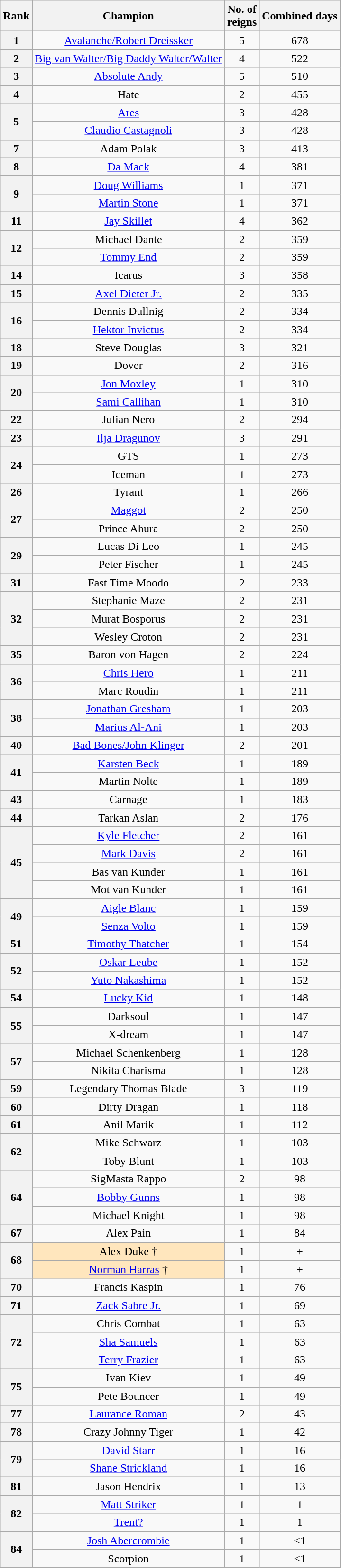<table class="wikitable sortable" style="text-align: center">
<tr>
<th>Rank</th>
<th>Champion</th>
<th>No. of<br>reigns</th>
<th>Combined days</th>
</tr>
<tr>
<th>1</th>
<td><a href='#'>Avalanche/Robert Dreissker</a></td>
<td>5</td>
<td>678</td>
</tr>
<tr>
<th>2</th>
<td><a href='#'>Big van Walter/Big Daddy Walter/Walter</a></td>
<td>4</td>
<td>522</td>
</tr>
<tr>
<th>3</th>
<td><a href='#'>Absolute Andy</a></td>
<td>5</td>
<td>510</td>
</tr>
<tr>
<th>4</th>
<td>Hate</td>
<td>2</td>
<td>455</td>
</tr>
<tr>
<th rowspan=2>5</th>
<td><a href='#'>Ares</a></td>
<td>3</td>
<td>428</td>
</tr>
<tr>
<td><a href='#'>Claudio Castagnoli</a></td>
<td>3</td>
<td>428</td>
</tr>
<tr>
<th>7</th>
<td>Adam Polak</td>
<td>3</td>
<td>413</td>
</tr>
<tr>
<th>8</th>
<td><a href='#'>Da Mack</a></td>
<td>4</td>
<td>381</td>
</tr>
<tr>
<th rowspan=2>9</th>
<td><a href='#'>Doug Williams</a></td>
<td>1</td>
<td>371</td>
</tr>
<tr>
<td><a href='#'>Martin Stone</a></td>
<td>1</td>
<td>371</td>
</tr>
<tr>
<th>11</th>
<td><a href='#'>Jay Skillet</a></td>
<td>4</td>
<td>362</td>
</tr>
<tr>
<th rowspan=2>12</th>
<td>Michael Dante</td>
<td>2</td>
<td>359</td>
</tr>
<tr>
<td><a href='#'>Tommy End</a></td>
<td>2</td>
<td>359</td>
</tr>
<tr>
<th>14</th>
<td>Icarus</td>
<td>3</td>
<td>358</td>
</tr>
<tr>
<th>15</th>
<td><a href='#'>Axel Dieter Jr.</a></td>
<td>2</td>
<td>335</td>
</tr>
<tr>
<th rowspan=2>16</th>
<td>Dennis Dullnig</td>
<td>2</td>
<td>334</td>
</tr>
<tr>
<td><a href='#'>Hektor Invictus</a></td>
<td>2</td>
<td>334</td>
</tr>
<tr>
<th>18</th>
<td>Steve Douglas</td>
<td>3</td>
<td>321</td>
</tr>
<tr>
<th>19</th>
<td>Dover</td>
<td>2</td>
<td>316</td>
</tr>
<tr>
<th rowspan=2>20</th>
<td><a href='#'>Jon Moxley</a></td>
<td>1</td>
<td>310</td>
</tr>
<tr>
<td><a href='#'>Sami Callihan</a></td>
<td>1</td>
<td>310</td>
</tr>
<tr>
<th>22</th>
<td>Julian Nero</td>
<td>2</td>
<td>294</td>
</tr>
<tr>
<th>23</th>
<td><a href='#'>Ilja Dragunov</a></td>
<td>3</td>
<td>291</td>
</tr>
<tr>
<th rowspan=2>24</th>
<td>GTS</td>
<td>1</td>
<td>273</td>
</tr>
<tr>
<td>Iceman</td>
<td>1</td>
<td>273</td>
</tr>
<tr>
<th>26</th>
<td>Tyrant</td>
<td>1</td>
<td>266</td>
</tr>
<tr>
<th rowspan=2>27</th>
<td><a href='#'>Maggot</a></td>
<td>2</td>
<td>250</td>
</tr>
<tr>
<td>Prince Ahura</td>
<td>2</td>
<td>250</td>
</tr>
<tr>
<th rowspan=2>29</th>
<td>Lucas Di Leo</td>
<td>1</td>
<td>245</td>
</tr>
<tr>
<td>Peter Fischer</td>
<td>1</td>
<td>245</td>
</tr>
<tr>
<th>31</th>
<td>Fast Time Moodo</td>
<td>2</td>
<td>233</td>
</tr>
<tr>
<th rowspan=3>32</th>
<td>Stephanie Maze</td>
<td>2</td>
<td>231</td>
</tr>
<tr>
<td>Murat Bosporus</td>
<td>2</td>
<td>231</td>
</tr>
<tr>
<td>Wesley Croton</td>
<td>2</td>
<td>231</td>
</tr>
<tr>
<th>35</th>
<td>Baron von Hagen</td>
<td>2</td>
<td>224</td>
</tr>
<tr>
<th rowspan=2>36</th>
<td><a href='#'>Chris Hero</a></td>
<td>1</td>
<td>211</td>
</tr>
<tr>
<td>Marc Roudin</td>
<td>1</td>
<td>211</td>
</tr>
<tr>
<th rowspan=2>38</th>
<td><a href='#'>Jonathan Gresham</a></td>
<td>1</td>
<td>203</td>
</tr>
<tr>
<td><a href='#'>Marius Al-Ani</a></td>
<td>1</td>
<td>203</td>
</tr>
<tr>
<th>40</th>
<td><a href='#'>Bad Bones/John Klinger</a></td>
<td>2</td>
<td>201</td>
</tr>
<tr>
<th rowspan=2>41</th>
<td><a href='#'>Karsten Beck</a></td>
<td>1</td>
<td>189</td>
</tr>
<tr>
<td>Martin Nolte</td>
<td>1</td>
<td>189</td>
</tr>
<tr>
<th>43</th>
<td>Carnage</td>
<td>1</td>
<td>183</td>
</tr>
<tr>
<th>44</th>
<td>Tarkan Aslan</td>
<td>2</td>
<td>176</td>
</tr>
<tr>
<th rowspan=4>45</th>
<td><a href='#'>Kyle Fletcher</a></td>
<td>2</td>
<td>161</td>
</tr>
<tr>
<td><a href='#'>Mark Davis</a></td>
<td>2</td>
<td>161</td>
</tr>
<tr>
<td>Bas van Kunder</td>
<td>1</td>
<td>161</td>
</tr>
<tr>
<td>Mot van Kunder</td>
<td>1</td>
<td>161</td>
</tr>
<tr>
<th rowspan=2>49</th>
<td><a href='#'>Aigle Blanc</a></td>
<td>1</td>
<td>159</td>
</tr>
<tr>
<td><a href='#'>Senza Volto</a></td>
<td>1</td>
<td>159</td>
</tr>
<tr>
<th>51</th>
<td><a href='#'>Timothy Thatcher</a></td>
<td>1</td>
<td>154</td>
</tr>
<tr>
<th rowspan=2>52</th>
<td><a href='#'>Oskar Leube</a></td>
<td>1</td>
<td>152</td>
</tr>
<tr>
<td><a href='#'>Yuto Nakashima</a></td>
<td>1</td>
<td>152</td>
</tr>
<tr>
<th>54</th>
<td><a href='#'>Lucky Kid</a></td>
<td>1</td>
<td>148</td>
</tr>
<tr>
<th rowspan=2>55</th>
<td>Darksoul</td>
<td>1</td>
<td>147</td>
</tr>
<tr>
<td>X-dream</td>
<td>1</td>
<td>147</td>
</tr>
<tr>
<th rowspan=2>57</th>
<td>Michael Schenkenberg</td>
<td>1</td>
<td>128</td>
</tr>
<tr>
<td>Nikita Charisma</td>
<td>1</td>
<td>128</td>
</tr>
<tr>
<th>59</th>
<td>Legendary Thomas Blade</td>
<td>3</td>
<td>119</td>
</tr>
<tr>
<th>60</th>
<td>Dirty Dragan</td>
<td>1</td>
<td>118</td>
</tr>
<tr>
<th>61</th>
<td>Anil Marik</td>
<td>1</td>
<td>112</td>
</tr>
<tr>
<th rowspan=2>62</th>
<td>Mike Schwarz</td>
<td>1</td>
<td>103</td>
</tr>
<tr>
<td>Toby Blunt</td>
<td>1</td>
<td>103</td>
</tr>
<tr>
<th rowspan=3>64</th>
<td>SigMasta Rappo</td>
<td>2</td>
<td>98</td>
</tr>
<tr>
<td><a href='#'>Bobby Gunns</a></td>
<td>1</td>
<td>98</td>
</tr>
<tr>
<td>Michael Knight</td>
<td>1</td>
<td>98</td>
</tr>
<tr>
<th>67</th>
<td>Alex Pain</td>
<td>1</td>
<td>84</td>
</tr>
<tr>
<th rowspan=2>68</th>
<td style="background-color:#ffe6bd">Alex Duke †</td>
<td>1</td>
<td>+</td>
</tr>
<tr>
<td style="background-color:#ffe6bd"><a href='#'>Norman Harras</a> †</td>
<td>1</td>
<td>+</td>
</tr>
<tr>
<th>70</th>
<td>Francis Kaspin</td>
<td>1</td>
<td>76</td>
</tr>
<tr>
<th>71</th>
<td><a href='#'>Zack Sabre Jr.</a></td>
<td>1</td>
<td>69</td>
</tr>
<tr>
<th rowspan=3>72</th>
<td>Chris Combat</td>
<td>1</td>
<td>63</td>
</tr>
<tr>
<td><a href='#'>Sha Samuels</a></td>
<td>1</td>
<td>63</td>
</tr>
<tr>
<td><a href='#'>Terry Frazier</a></td>
<td>1</td>
<td>63</td>
</tr>
<tr>
<th rowspan=2>75</th>
<td>Ivan Kiev</td>
<td>1</td>
<td>49</td>
</tr>
<tr>
<td>Pete Bouncer</td>
<td>1</td>
<td>49</td>
</tr>
<tr>
<th>77</th>
<td><a href='#'>Laurance Roman</a></td>
<td>2</td>
<td>43</td>
</tr>
<tr>
<th>78</th>
<td>Crazy Johnny Tiger</td>
<td>1</td>
<td>42</td>
</tr>
<tr>
<th rowspan=2>79</th>
<td><a href='#'>David Starr</a></td>
<td>1</td>
<td>16</td>
</tr>
<tr>
<td><a href='#'>Shane Strickland</a></td>
<td>1</td>
<td>16</td>
</tr>
<tr>
<th>81</th>
<td>Jason Hendrix</td>
<td>1</td>
<td>13</td>
</tr>
<tr>
<th rowspan=2>82</th>
<td><a href='#'>Matt Striker</a></td>
<td>1</td>
<td>1</td>
</tr>
<tr>
<td><a href='#'>Trent?</a></td>
<td>1</td>
<td>1</td>
</tr>
<tr>
<th rowspan=2>84</th>
<td><a href='#'>Josh Abercrombie</a></td>
<td>1</td>
<td><1</td>
</tr>
<tr>
<td>Scorpion</td>
<td>1</td>
<td><1</td>
</tr>
</table>
